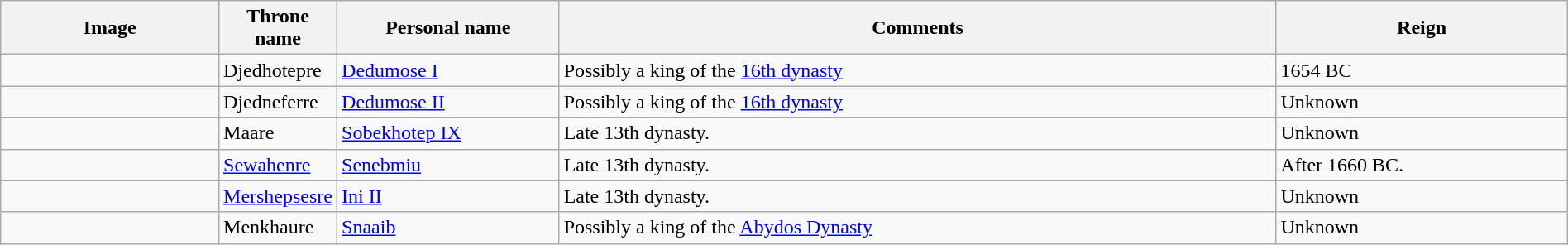<table class="wikitable" width="100%">
<tr>
<th width="15%">Image</th>
<th>Throne name</th>
<th width="15%">Personal name</th>
<th width="50%">Comments</th>
<th width="20%">Reign</th>
</tr>
<tr>
<td></td>
<td>Djedhotepre</td>
<td><a href='#'>Dedumose I</a></td>
<td>Possibly a king of the <a href='#'>16th dynasty</a></td>
<td> 1654 BC</td>
</tr>
<tr>
<td></td>
<td>Djedneferre</td>
<td><a href='#'>Dedumose II</a></td>
<td>Possibly a king of the <a href='#'>16th dynasty</a></td>
<td>Unknown</td>
</tr>
<tr>
<td></td>
<td>Maare</td>
<td><a href='#'>Sobekhotep IX</a></td>
<td>Late 13th dynasty.</td>
<td>Unknown</td>
</tr>
<tr>
<td></td>
<td><a href='#'>Sewahenre</a></td>
<td><a href='#'>Senebmiu</a></td>
<td>Late 13th dynasty.</td>
<td>After 1660 BC.</td>
</tr>
<tr>
<td></td>
<td><a href='#'>Mershepsesre</a></td>
<td><a href='#'>Ini II</a></td>
<td>Late 13th dynasty.</td>
<td>Unknown</td>
</tr>
<tr>
<td></td>
<td>Menkhaure</td>
<td><a href='#'>Snaaib</a></td>
<td>Possibly a king of the <a href='#'>Abydos Dynasty</a></td>
<td>Unknown</td>
</tr>
</table>
